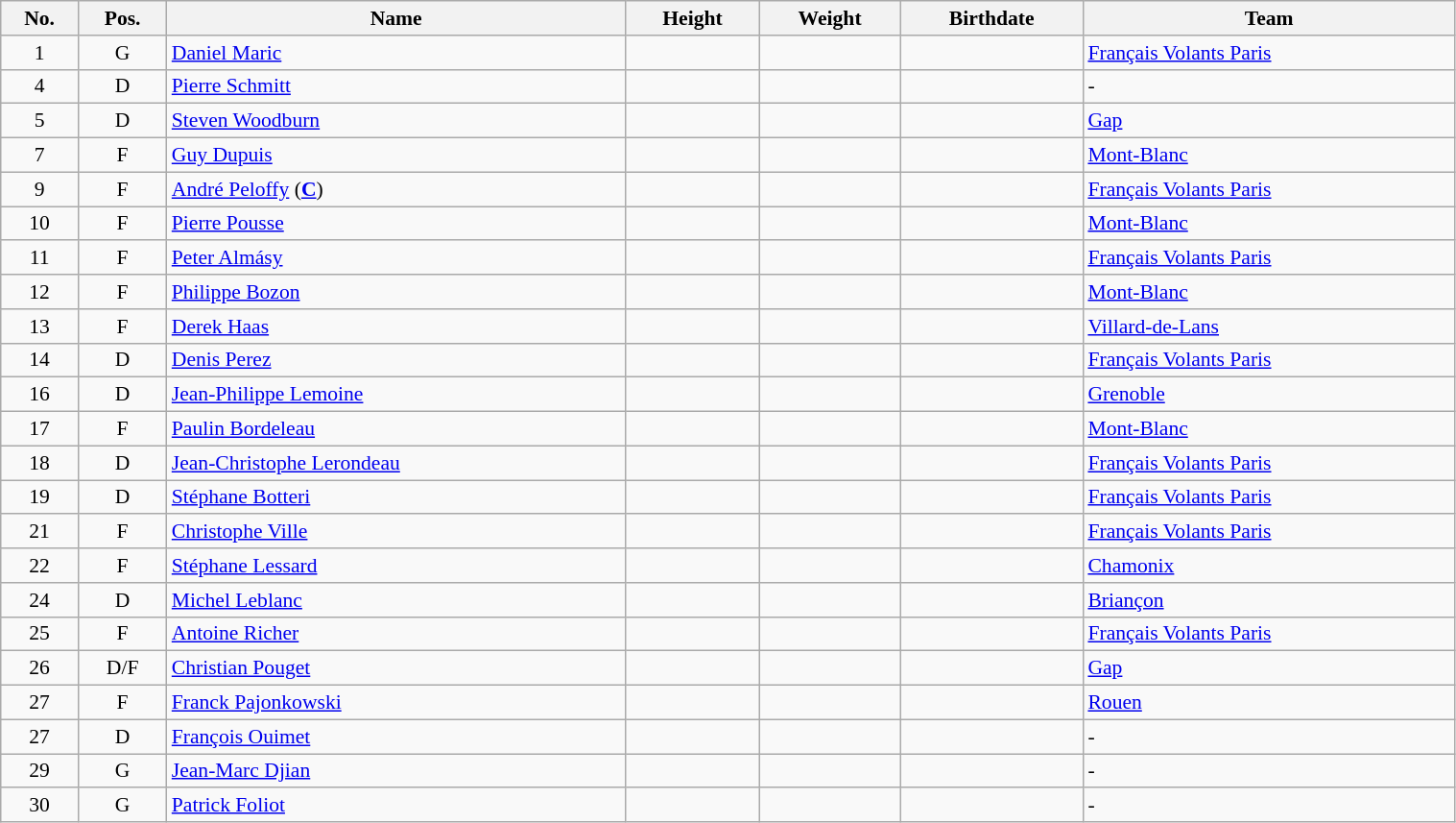<table class="wikitable sortable" width="80%" style="font-size: 90%; text-align: center;">
<tr>
<th>No.</th>
<th>Pos.</th>
<th>Name</th>
<th>Height</th>
<th>Weight</th>
<th>Birthdate</th>
<th>Team</th>
</tr>
<tr>
<td>1</td>
<td>G</td>
<td style="text-align:left;"><a href='#'>Daniel Maric</a></td>
<td></td>
<td></td>
<td style="text-align:right;"></td>
<td style="text-align:left;"> <a href='#'>Français Volants Paris</a></td>
</tr>
<tr>
<td>4</td>
<td>D</td>
<td style="text-align:left;"><a href='#'>Pierre Schmitt</a></td>
<td></td>
<td></td>
<td style="text-align:right;"></td>
<td style="text-align:left;">-</td>
</tr>
<tr>
<td>5</td>
<td>D</td>
<td style="text-align:left;"><a href='#'>Steven Woodburn</a></td>
<td></td>
<td></td>
<td style="text-align:right;"></td>
<td style="text-align:left;"> <a href='#'>Gap</a></td>
</tr>
<tr>
<td>7</td>
<td>F</td>
<td style="text-align:left;"><a href='#'>Guy Dupuis</a></td>
<td></td>
<td></td>
<td style="text-align:right;"></td>
<td style="text-align:left;"> <a href='#'>Mont-Blanc</a></td>
</tr>
<tr>
<td>9</td>
<td>F</td>
<td style="text-align:left;"><a href='#'>André Peloffy</a> (<strong><a href='#'>C</a></strong>)</td>
<td></td>
<td></td>
<td style="text-align:right;"></td>
<td style="text-align:left;"> <a href='#'>Français Volants Paris</a></td>
</tr>
<tr>
<td>10</td>
<td>F</td>
<td style="text-align:left;"><a href='#'>Pierre Pousse</a></td>
<td></td>
<td></td>
<td style="text-align:right;"></td>
<td style="text-align:left;"> <a href='#'>Mont-Blanc</a></td>
</tr>
<tr>
<td>11</td>
<td>F</td>
<td style="text-align:left;"><a href='#'>Peter Almásy</a></td>
<td></td>
<td></td>
<td style="text-align:right;"></td>
<td style="text-align:left;"> <a href='#'>Français Volants Paris</a></td>
</tr>
<tr>
<td>12</td>
<td>F</td>
<td style="text-align:left;"><a href='#'>Philippe Bozon</a></td>
<td></td>
<td></td>
<td style="text-align:right;"></td>
<td style="text-align:left;"> <a href='#'>Mont-Blanc</a></td>
</tr>
<tr>
<td>13</td>
<td>F</td>
<td style="text-align:left;"><a href='#'>Derek Haas</a></td>
<td></td>
<td></td>
<td style="text-align:right;"></td>
<td style="text-align:left;"> <a href='#'>Villard-de-Lans</a></td>
</tr>
<tr>
<td>14</td>
<td>D</td>
<td style="text-align:left;"><a href='#'>Denis Perez</a></td>
<td></td>
<td></td>
<td style="text-align:right;"></td>
<td style="text-align:left;"> <a href='#'>Français Volants Paris</a></td>
</tr>
<tr>
<td>16</td>
<td>D</td>
<td style="text-align:left;"><a href='#'>Jean-Philippe Lemoine</a></td>
<td></td>
<td></td>
<td style="text-align:right;"></td>
<td style="text-align:left;"> <a href='#'>Grenoble</a></td>
</tr>
<tr>
<td>17</td>
<td>F</td>
<td style="text-align:left;"><a href='#'>Paulin Bordeleau</a></td>
<td></td>
<td></td>
<td style="text-align:right;"></td>
<td style="text-align:left;"> <a href='#'>Mont-Blanc</a></td>
</tr>
<tr>
<td>18</td>
<td>D</td>
<td style="text-align:left;"><a href='#'>Jean-Christophe Lerondeau</a></td>
<td></td>
<td></td>
<td style="text-align:right;"></td>
<td style="text-align:left;"> <a href='#'>Français Volants Paris</a></td>
</tr>
<tr>
<td>19</td>
<td>D</td>
<td style="text-align:left;"><a href='#'>Stéphane Botteri</a></td>
<td></td>
<td></td>
<td style="text-align:right;"></td>
<td style="text-align:left;"> <a href='#'>Français Volants Paris</a></td>
</tr>
<tr>
<td>21</td>
<td>F</td>
<td style="text-align:left;"><a href='#'>Christophe Ville</a></td>
<td></td>
<td></td>
<td style="text-align:right;"></td>
<td style="text-align:left;"> <a href='#'>Français Volants Paris</a></td>
</tr>
<tr>
<td>22</td>
<td>F</td>
<td style="text-align:left;"><a href='#'>Stéphane Lessard</a></td>
<td></td>
<td></td>
<td style="text-align:right;"></td>
<td style="text-align:left;"> <a href='#'>Chamonix</a></td>
</tr>
<tr>
<td>24</td>
<td>D</td>
<td style="text-align:left;"><a href='#'>Michel Leblanc</a></td>
<td></td>
<td></td>
<td style="text-align:right;"></td>
<td style="text-align:left;"> <a href='#'>Briançon</a></td>
</tr>
<tr>
<td>25</td>
<td>F</td>
<td style="text-align:left;"><a href='#'>Antoine Richer</a></td>
<td></td>
<td></td>
<td style="text-align:right;"></td>
<td style="text-align:left;"> <a href='#'>Français Volants Paris</a></td>
</tr>
<tr>
<td>26</td>
<td>D/F</td>
<td style="text-align:left;"><a href='#'>Christian Pouget</a></td>
<td></td>
<td></td>
<td style="text-align:right;"></td>
<td style="text-align:left;"> <a href='#'>Gap</a></td>
</tr>
<tr>
<td>27</td>
<td>F</td>
<td style="text-align:left;"><a href='#'>Franck Pajonkowski</a></td>
<td></td>
<td></td>
<td style="text-align:right;"></td>
<td style="text-align:left;"> <a href='#'>Rouen</a></td>
</tr>
<tr>
<td>27</td>
<td>D</td>
<td style="text-align:left;"><a href='#'>François Ouimet</a></td>
<td></td>
<td></td>
<td style="text-align:right;"></td>
<td style="text-align:left;">-</td>
</tr>
<tr>
<td>29</td>
<td>G</td>
<td style="text-align:left;"><a href='#'>Jean-Marc Djian</a></td>
<td></td>
<td></td>
<td style="text-align:right;"></td>
<td style="text-align:left;">-</td>
</tr>
<tr>
<td>30</td>
<td>G</td>
<td style="text-align:left;"><a href='#'>Patrick Foliot</a></td>
<td></td>
<td></td>
<td style="text-align:right;"></td>
<td style="text-align:left;">-</td>
</tr>
</table>
